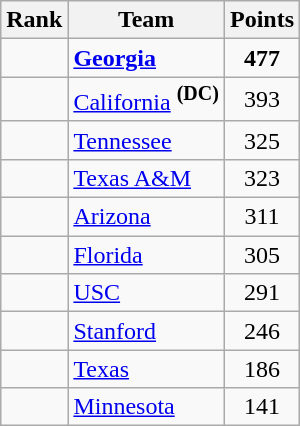<table class="wikitable sortable" style="text-align:center">
<tr>
<th>Rank</th>
<th>Team</th>
<th>Points</th>
</tr>
<tr>
<td></td>
<td align=left><strong><a href='#'>Georgia</a></strong></td>
<td><strong>477</strong></td>
</tr>
<tr>
<td></td>
<td align=left><a href='#'>California</a> <strong><sup>(DC)</sup></strong></td>
<td>393</td>
</tr>
<tr>
<td></td>
<td align=left><a href='#'>Tennessee</a></td>
<td>325</td>
</tr>
<tr>
<td></td>
<td align=left><a href='#'>Texas A&M</a></td>
<td>323</td>
</tr>
<tr>
<td></td>
<td align=left><a href='#'>Arizona</a></td>
<td>311</td>
</tr>
<tr>
<td></td>
<td align=left><a href='#'>Florida</a></td>
<td>305</td>
</tr>
<tr>
<td></td>
<td align=left><a href='#'>USC</a></td>
<td>291</td>
</tr>
<tr>
<td></td>
<td align=left><a href='#'>Stanford</a></td>
<td>246</td>
</tr>
<tr>
<td></td>
<td align=left><a href='#'>Texas</a></td>
<td>186</td>
</tr>
<tr>
<td></td>
<td align=left><a href='#'>Minnesota</a></td>
<td>141</td>
</tr>
</table>
